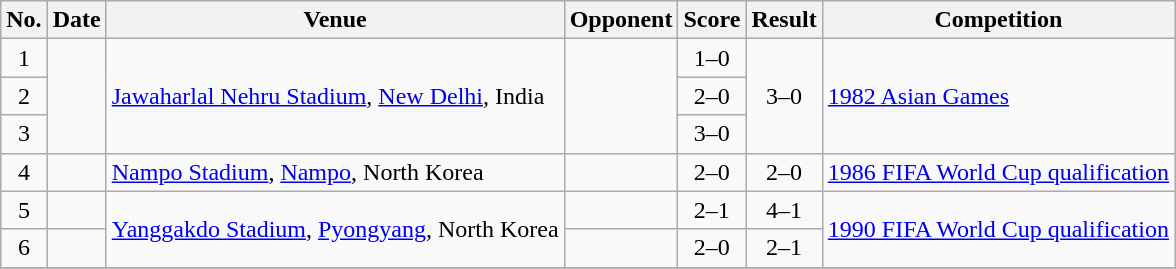<table class="wikitable sortable">
<tr>
<th scope="col">No.</th>
<th scope="col">Date</th>
<th scope="col">Venue</th>
<th scope="col">Opponent</th>
<th scope="col">Score</th>
<th scope="col">Result</th>
<th scope="col">Competition</th>
</tr>
<tr>
<td align="center">1</td>
<td rowspan="3"></td>
<td rowspan="3"><a href='#'>Jawaharlal Nehru Stadium</a>, <a href='#'>New Delhi</a>, India</td>
<td rowspan="3"></td>
<td align="center">1–0</td>
<td rowspan="3" align="center">3–0</td>
<td rowspan="3"><a href='#'>1982 Asian Games</a></td>
</tr>
<tr>
<td align="center">2</td>
<td align="center">2–0</td>
</tr>
<tr>
<td align="center">3</td>
<td align="center">3–0</td>
</tr>
<tr>
<td align="center">4</td>
<td></td>
<td><a href='#'>Nampo Stadium</a>, <a href='#'>Nampo</a>, North Korea</td>
<td></td>
<td align="center">2–0</td>
<td align="center">2–0</td>
<td><a href='#'>1986 FIFA World Cup qualification</a></td>
</tr>
<tr>
<td align="center">5</td>
<td></td>
<td rowspan="2"><a href='#'>Yanggakdo Stadium</a>, <a href='#'>Pyongyang</a>, North Korea</td>
<td></td>
<td align="center">2–1</td>
<td align="center">4–1</td>
<td rowspan="2"><a href='#'>1990 FIFA World Cup qualification</a></td>
</tr>
<tr>
<td align="center">6</td>
<td></td>
<td></td>
<td align="center">2–0</td>
<td align="center">2–1</td>
</tr>
<tr>
</tr>
</table>
